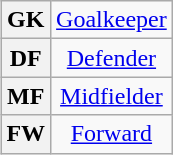<table class="wikitable plainrowheaders" style="text-align:center;margin-left:1em;float:right">
<tr>
<th>GK</th>
<td><a href='#'>Goalkeeper</a></td>
</tr>
<tr>
<th>DF</th>
<td><a href='#'>Defender</a></td>
</tr>
<tr>
<th>MF</th>
<td><a href='#'>Midfielder</a></td>
</tr>
<tr>
<th>FW</th>
<td><a href='#'>Forward</a></td>
</tr>
</table>
